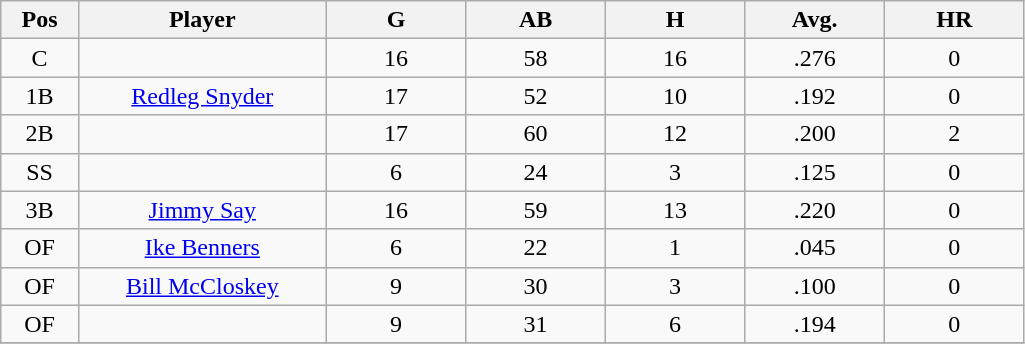<table class="wikitable sortable">
<tr>
<th bgcolor="#DDDDFF" width="5%">Pos</th>
<th bgcolor="#DDDDFF" width="16%">Player</th>
<th bgcolor="#DDDDFF" width="9%">G</th>
<th bgcolor="#DDDDFF" width="9%">AB</th>
<th bgcolor="#DDDDFF" width="9%">H</th>
<th bgcolor="#DDDDFF" width="9%">Avg.</th>
<th bgcolor="#DDDDFF" width="9%">HR</th>
</tr>
<tr align="center">
<td>C</td>
<td></td>
<td>16</td>
<td>58</td>
<td>16</td>
<td>.276</td>
<td>0</td>
</tr>
<tr align="center">
<td>1B</td>
<td><a href='#'>Redleg Snyder</a></td>
<td>17</td>
<td>52</td>
<td>10</td>
<td>.192</td>
<td>0</td>
</tr>
<tr align=center>
<td>2B</td>
<td></td>
<td>17</td>
<td>60</td>
<td>12</td>
<td>.200</td>
<td>2</td>
</tr>
<tr align="center">
<td>SS</td>
<td></td>
<td>6</td>
<td>24</td>
<td>3</td>
<td>.125</td>
<td>0</td>
</tr>
<tr align="center">
<td>3B</td>
<td><a href='#'>Jimmy Say</a></td>
<td>16</td>
<td>59</td>
<td>13</td>
<td>.220</td>
<td>0</td>
</tr>
<tr align=center>
<td>OF</td>
<td><a href='#'>Ike Benners</a></td>
<td>6</td>
<td>22</td>
<td>1</td>
<td>.045</td>
<td>0</td>
</tr>
<tr align=center>
<td>OF</td>
<td><a href='#'>Bill McCloskey</a></td>
<td>9</td>
<td>30</td>
<td>3</td>
<td>.100</td>
<td>0</td>
</tr>
<tr align=center>
<td>OF</td>
<td></td>
<td>9</td>
<td>31</td>
<td>6</td>
<td>.194</td>
<td>0</td>
</tr>
<tr align="center">
</tr>
</table>
